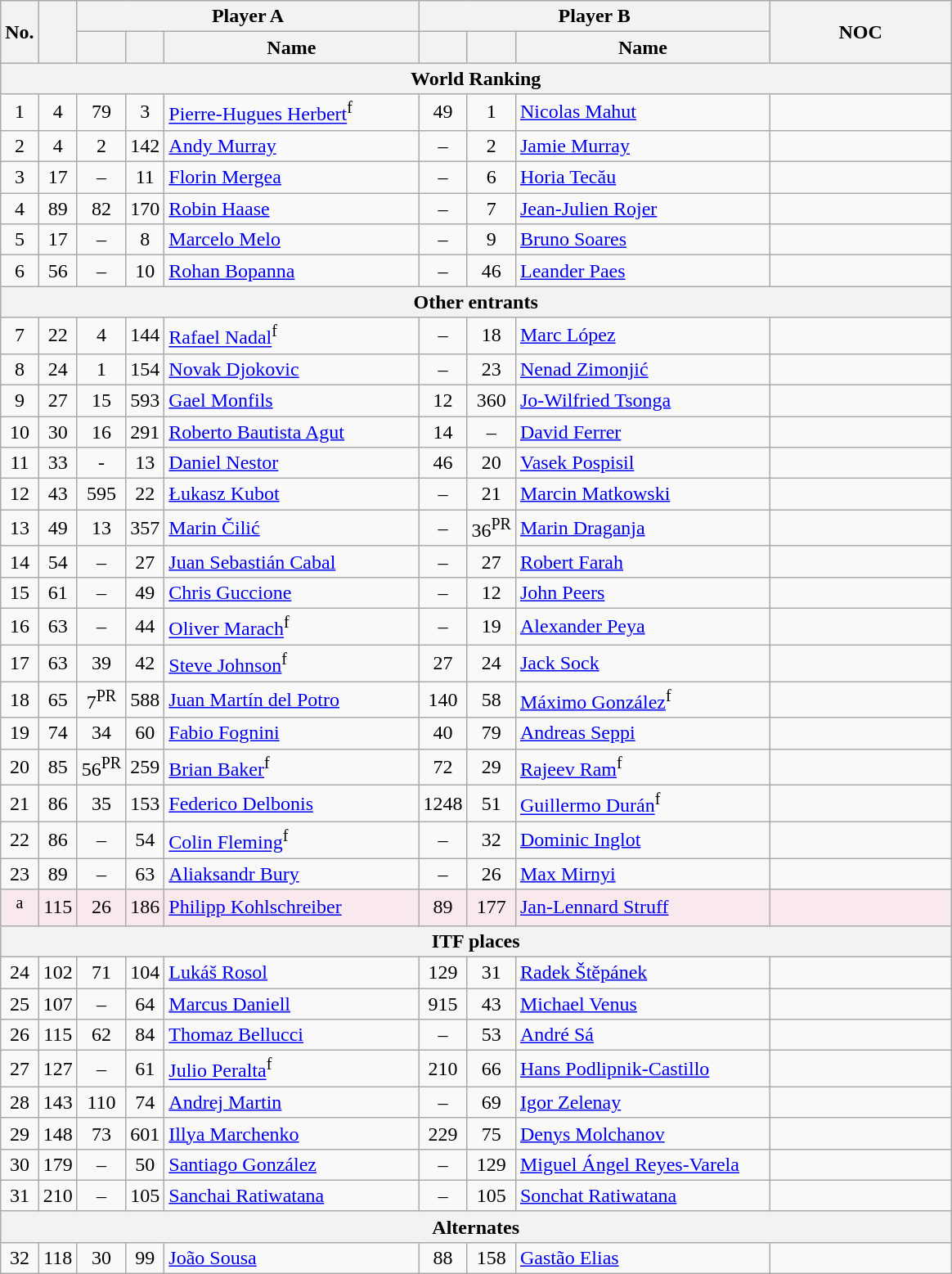<table class="wikitable">
<tr>
<th width=20 rowspan="2">No.</th>
<th width=20 rowspan="2"></th>
<th width=240 colspan="3">Player A</th>
<th width=240 colspan="3">Player B</th>
<th width=140 rowspan="2">NOC</th>
</tr>
<tr>
<th width=20></th>
<th width=20></th>
<th width=200>Name</th>
<th width=20></th>
<th width=20></th>
<th width=200>Name</th>
</tr>
<tr>
<th colspan="9">World Ranking</th>
</tr>
<tr align="center">
<td>1</td>
<td>4</td>
<td>79</td>
<td>3</td>
<td align="left"><a href='#'>Pierre-Hugues Herbert</a><sup>f</sup></td>
<td>49</td>
<td>1</td>
<td align="left"><a href='#'>Nicolas Mahut</a></td>
<td align="left"></td>
</tr>
<tr align="center">
<td>2</td>
<td>4</td>
<td>2</td>
<td>142</td>
<td align="left"><a href='#'>Andy Murray</a></td>
<td>–</td>
<td>2</td>
<td align="left"><a href='#'>Jamie Murray</a></td>
<td align="left"></td>
</tr>
<tr align="center">
<td>3</td>
<td>17</td>
<td>–</td>
<td>11</td>
<td align="left"><a href='#'>Florin Mergea</a></td>
<td>–</td>
<td>6</td>
<td align="left"><a href='#'>Horia Tecău</a></td>
<td align="left"></td>
</tr>
<tr align="center">
<td>4</td>
<td>89</td>
<td>82</td>
<td>170</td>
<td align="left"><a href='#'>Robin Haase</a></td>
<td>–</td>
<td>7</td>
<td align="left"><a href='#'>Jean-Julien Rojer</a></td>
<td align="left"></td>
</tr>
<tr align="center">
<td>5</td>
<td>17</td>
<td>–</td>
<td>8</td>
<td align="left"><a href='#'>Marcelo Melo</a></td>
<td>–</td>
<td>9</td>
<td align="left"><a href='#'>Bruno Soares</a></td>
<td align="left"></td>
</tr>
<tr align="center">
<td>6</td>
<td>56</td>
<td>–</td>
<td>10</td>
<td align="left"><a href='#'>Rohan Bopanna</a></td>
<td>–</td>
<td>46</td>
<td align="left"><a href='#'>Leander Paes</a></td>
<td align="left"></td>
</tr>
<tr>
<th colspan="9">Other entrants</th>
</tr>
<tr align="center">
<td>7</td>
<td>22</td>
<td>4</td>
<td>144</td>
<td align="left"><a href='#'>Rafael Nadal</a><sup>f</sup></td>
<td>–</td>
<td>18</td>
<td align="left"><a href='#'>Marc López</a></td>
<td align="left"></td>
</tr>
<tr align="center">
<td>8</td>
<td>24</td>
<td>1</td>
<td>154</td>
<td align="left"><a href='#'>Novak Djokovic</a></td>
<td>–</td>
<td>23</td>
<td align="left"><a href='#'>Nenad Zimonjić</a></td>
<td align="left"></td>
</tr>
<tr align="center">
<td>9</td>
<td>27</td>
<td>15</td>
<td>593</td>
<td align="left"><a href='#'>Gael Monfils</a></td>
<td>12</td>
<td>360</td>
<td align="left"><a href='#'>Jo-Wilfried Tsonga</a></td>
<td align="left"></td>
</tr>
<tr align="center">
<td>10</td>
<td>30</td>
<td>16</td>
<td>291</td>
<td align="left"><a href='#'>Roberto Bautista Agut</a></td>
<td>14</td>
<td>–</td>
<td align="left"><a href='#'>David Ferrer</a></td>
<td align="left"></td>
</tr>
<tr align="center">
<td>11</td>
<td>33</td>
<td>-</td>
<td>13</td>
<td align="left"><a href='#'>Daniel Nestor</a></td>
<td>46</td>
<td>20</td>
<td align="left"><a href='#'>Vasek Pospisil</a></td>
<td align="left"></td>
</tr>
<tr align="center">
<td>12</td>
<td>43</td>
<td>595</td>
<td>22</td>
<td align="left"><a href='#'>Łukasz Kubot</a></td>
<td>–</td>
<td>21</td>
<td align="left"><a href='#'>Marcin Matkowski</a></td>
<td align="left"></td>
</tr>
<tr align="center">
<td>13</td>
<td>49</td>
<td>13</td>
<td>357</td>
<td align="left"><a href='#'>Marin Čilić</a></td>
<td>–</td>
<td>36<sup>PR</sup></td>
<td align="left"><a href='#'>Marin Draganja</a></td>
<td align="left"></td>
</tr>
<tr align="center">
<td>14</td>
<td>54</td>
<td>–</td>
<td>27</td>
<td align="left"><a href='#'>Juan Sebastián Cabal</a></td>
<td>–</td>
<td>27</td>
<td align="left"><a href='#'>Robert Farah</a></td>
<td align="left"></td>
</tr>
<tr align="center">
<td>15</td>
<td>61</td>
<td>–</td>
<td>49</td>
<td align="left"><a href='#'>Chris Guccione</a></td>
<td>–</td>
<td>12</td>
<td align="left"><a href='#'>John Peers</a></td>
<td align="left"></td>
</tr>
<tr align="center">
<td>16</td>
<td>63</td>
<td>–</td>
<td>44</td>
<td align="left"><a href='#'>Oliver Marach</a><sup>f</sup></td>
<td>–</td>
<td>19</td>
<td align="left"><a href='#'>Alexander Peya</a></td>
<td align="left"></td>
</tr>
<tr align="center">
<td>17</td>
<td>63</td>
<td>39</td>
<td>42</td>
<td align="left"><a href='#'>Steve Johnson</a><sup>f</sup></td>
<td>27</td>
<td>24</td>
<td align="left"><a href='#'>Jack Sock</a></td>
<td align="left"></td>
</tr>
<tr align="center">
<td>18</td>
<td>65</td>
<td>7<sup>PR</sup></td>
<td>588</td>
<td align="left"><a href='#'>Juan Martín del Potro</a></td>
<td>140</td>
<td>58</td>
<td align="left"><a href='#'>Máximo González</a><sup>f</sup></td>
<td align="left"></td>
</tr>
<tr align="center">
<td>19</td>
<td>74</td>
<td>34</td>
<td>60</td>
<td align="left"><a href='#'>Fabio Fognini</a></td>
<td>40</td>
<td>79</td>
<td align="left"><a href='#'>Andreas Seppi</a></td>
<td align="left"></td>
</tr>
<tr align="center">
<td>20</td>
<td>85</td>
<td>56<sup>PR</sup></td>
<td>259</td>
<td align="left"><a href='#'>Brian Baker</a><sup>f</sup></td>
<td>72</td>
<td>29</td>
<td align="left"><a href='#'>Rajeev Ram</a><sup>f</sup></td>
<td align="left"></td>
</tr>
<tr align="center">
<td>21</td>
<td>86</td>
<td>35</td>
<td>153</td>
<td align="left"><a href='#'>Federico Delbonis</a></td>
<td>1248</td>
<td>51</td>
<td align="left"><a href='#'>Guillermo Durán</a><sup>f</sup></td>
<td align="left"></td>
</tr>
<tr align="center">
<td>22</td>
<td>86</td>
<td>–</td>
<td>54</td>
<td align="left"><a href='#'>Colin Fleming</a><sup>f</sup></td>
<td>–</td>
<td>32</td>
<td align="left"><a href='#'>Dominic Inglot</a></td>
<td align="left"></td>
</tr>
<tr align="center">
<td>23</td>
<td>89</td>
<td>–</td>
<td>63</td>
<td align="left"><a href='#'>Aliaksandr Bury</a></td>
<td>–</td>
<td>26</td>
<td align="left"><a href='#'>Max Mirnyi</a></td>
<td align="left"></td>
</tr>
<tr align="center" bgcolor=#F9E9ED>
<td><sup>a</sup></td>
<td>115</td>
<td>26</td>
<td>186</td>
<td align="left"><a href='#'>Philipp Kohlschreiber</a></td>
<td>89</td>
<td>177</td>
<td align="left"><a href='#'>Jan-Lennard Struff</a></td>
<td align="left"></td>
</tr>
<tr>
<th colspan="9">ITF places</th>
</tr>
<tr align="center">
<td>24</td>
<td>102</td>
<td>71</td>
<td>104</td>
<td align="left"><a href='#'>Lukáš Rosol</a></td>
<td>129</td>
<td>31</td>
<td align="left"><a href='#'>Radek Štěpánek</a></td>
<td align="left"></td>
</tr>
<tr align="center">
<td>25</td>
<td>107</td>
<td>–</td>
<td>64</td>
<td align="left"><a href='#'>Marcus Daniell</a></td>
<td>915</td>
<td>43</td>
<td align="left"><a href='#'>Michael Venus</a></td>
<td align="left"></td>
</tr>
<tr align="center">
<td>26</td>
<td>115</td>
<td>62</td>
<td>84</td>
<td align="left"><a href='#'>Thomaz Bellucci</a></td>
<td>–</td>
<td>53</td>
<td align="left"><a href='#'>André Sá</a></td>
<td align="left"></td>
</tr>
<tr align="center">
<td>27</td>
<td>127</td>
<td>–</td>
<td>61</td>
<td align="left"><a href='#'>Julio Peralta</a><sup>f</sup></td>
<td>210</td>
<td>66</td>
<td align="left"><a href='#'>Hans Podlipnik-Castillo</a></td>
<td align="left"></td>
</tr>
<tr align="center">
<td>28</td>
<td>143</td>
<td>110</td>
<td>74</td>
<td align="left"><a href='#'>Andrej Martin</a></td>
<td>–</td>
<td>69</td>
<td align="left"><a href='#'>Igor Zelenay</a></td>
<td align="left"></td>
</tr>
<tr align="center">
<td>29</td>
<td>148</td>
<td>73</td>
<td>601</td>
<td align=left><a href='#'>Illya Marchenko</a></td>
<td>229</td>
<td>75</td>
<td align=left><a href='#'>Denys Molchanov</a></td>
<td align=left></td>
</tr>
<tr align="center">
<td>30</td>
<td>179</td>
<td>–</td>
<td>50</td>
<td align="left"><a href='#'>Santiago González</a></td>
<td>–</td>
<td>129</td>
<td align="left"><a href='#'>Miguel Ángel Reyes-Varela</a></td>
<td align="left"></td>
</tr>
<tr align="center">
<td>31</td>
<td>210</td>
<td>–</td>
<td>105</td>
<td align="left"><a href='#'>Sanchai Ratiwatana</a></td>
<td>–</td>
<td>105</td>
<td align="left"><a href='#'>Sonchat Ratiwatana</a></td>
<td align="left"></td>
</tr>
<tr>
<th colspan="9">Alternates</th>
</tr>
<tr align="center">
<td>32</td>
<td>118</td>
<td>30</td>
<td>99</td>
<td align="left"><a href='#'>João Sousa</a></td>
<td>88</td>
<td>158</td>
<td align="left"><a href='#'>Gastão Elias</a></td>
<td align="left"></td>
</tr>
</table>
